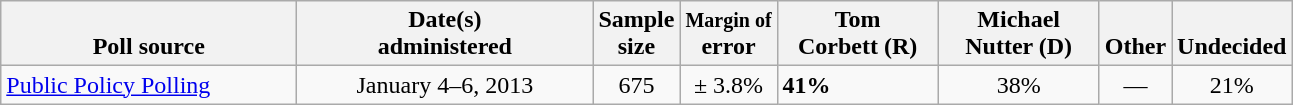<table class="wikitable">
<tr valign= bottom>
<th style="width:190px;">Poll source</th>
<th style="width:190px;">Date(s)<br>administered</th>
<th class=small>Sample<br>size</th>
<th><small>Margin of</small><br>error</th>
<th style="width:100px;">Tom<br>Corbett (R)</th>
<th style="width:100px;">Michael<br>Nutter (D)</th>
<th style="width:40px;">Other</th>
<th style="width:40px;">Undecided</th>
</tr>
<tr>
<td><a href='#'>Public Policy Polling</a></td>
<td align=center>January 4–6, 2013</td>
<td align=center>675</td>
<td align=center>± 3.8%</td>
<td><strong>41%</strong></td>
<td align=center>38%</td>
<td align=center>—</td>
<td align=center>21%</td>
</tr>
</table>
